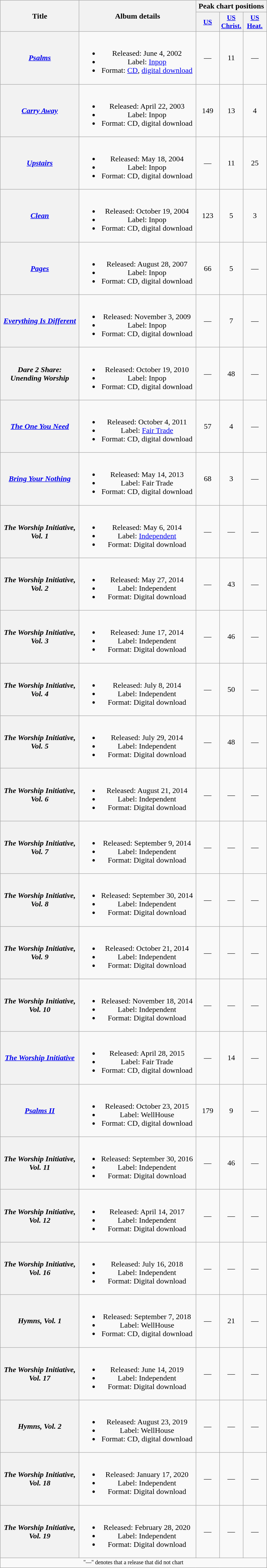<table class="wikitable plainrowheaders" style="text-align:center;">
<tr>
<th scope="col" rowspan="2" style="width:10em;">Title</th>
<th scope="col" rowspan="2" style="width:15em;">Album details</th>
<th scope="col" colspan="3">Peak chart positions</th>
</tr>
<tr>
<th style="width:3em; font-size:90%"><a href='#'>US</a><br></th>
<th style="width:3em; font-size:90%"><a href='#'>US<br>Christ.</a><br></th>
<th style="width:3em; font-size:90%"><a href='#'>US<br>Heat.</a><br></th>
</tr>
<tr>
<th scope="row"><em><a href='#'>Psalms</a></em></th>
<td><br><ul><li>Released: June 4, 2002</li><li>Label: <a href='#'>Inpop</a></li><li>Format: <a href='#'>CD</a>, <a href='#'>digital download</a></li></ul></td>
<td>—</td>
<td>11</td>
<td>—</td>
</tr>
<tr>
<th scope="row"><em><a href='#'>Carry Away</a></em></th>
<td><br><ul><li>Released: April 22, 2003</li><li>Label: Inpop</li><li>Format: CD, digital download</li></ul></td>
<td>149</td>
<td>13</td>
<td>4</td>
</tr>
<tr>
<th scope="row"><em><a href='#'>Upstairs</a></em></th>
<td><br><ul><li>Released: May 18, 2004</li><li>Label: Inpop</li><li>Format: CD, digital download</li></ul></td>
<td>—</td>
<td>11</td>
<td>25</td>
</tr>
<tr>
<th scope="row"><em><a href='#'>Clean</a></em></th>
<td><br><ul><li>Released: October 19, 2004</li><li>Label: Inpop</li><li>Format: CD, digital download</li></ul></td>
<td>123</td>
<td>5</td>
<td>3</td>
</tr>
<tr>
<th scope="row"><em><a href='#'>Pages</a></em></th>
<td><br><ul><li>Released: August 28, 2007</li><li>Label: Inpop</li><li>Format: CD, digital download</li></ul></td>
<td>66</td>
<td>5</td>
<td>—</td>
</tr>
<tr>
<th scope="row"><em><a href='#'>Everything Is Different</a></em></th>
<td><br><ul><li>Released: November 3, 2009</li><li>Label: Inpop</li><li>Format: CD, digital download</li></ul></td>
<td>—</td>
<td>7</td>
<td>—</td>
</tr>
<tr>
<th scope="row"><em>Dare 2 Share: Unending Worship</em></th>
<td><br><ul><li>Released: October 19, 2010</li><li>Label: Inpop</li><li>Format: CD, digital download</li></ul></td>
<td>—</td>
<td>48</td>
<td>—</td>
</tr>
<tr>
<th scope="row"><em><a href='#'>The One You Need</a></em></th>
<td><br><ul><li>Released: October 4, 2011</li><li>Label: <a href='#'>Fair Trade</a></li><li>Format: CD, digital download</li></ul></td>
<td>57</td>
<td>4</td>
<td>—</td>
</tr>
<tr>
<th scope="row"><em><a href='#'>Bring Your Nothing</a></em></th>
<td><br><ul><li>Released: May 14, 2013</li><li>Label: Fair Trade</li><li>Format: CD, digital download</li></ul></td>
<td>68</td>
<td>3</td>
<td>—</td>
</tr>
<tr>
<th scope="row"><em>The Worship Initiative, Vol. 1</em></th>
<td><br><ul><li>Released: May 6, 2014</li><li>Label: <a href='#'>Independent</a></li><li>Format: Digital download</li></ul></td>
<td>—</td>
<td>—</td>
<td>—</td>
</tr>
<tr>
<th scope="row"><em>The Worship Initiative, Vol. 2</em></th>
<td><br><ul><li>Released: May 27, 2014</li><li>Label: Independent</li><li>Format: Digital download</li></ul></td>
<td>—</td>
<td>43</td>
<td>—</td>
</tr>
<tr>
<th scope="row"><em>The Worship Initiative, Vol. 3</em></th>
<td><br><ul><li>Released: June 17, 2014</li><li>Label: Independent</li><li>Format: Digital download</li></ul></td>
<td>—</td>
<td>46</td>
<td>—</td>
</tr>
<tr>
<th scope="row"><em>The Worship Initiative, Vol. 4</em></th>
<td><br><ul><li>Released: July 8, 2014</li><li>Label: Independent</li><li>Format: Digital download</li></ul></td>
<td>—</td>
<td>50</td>
<td>—</td>
</tr>
<tr>
<th scope="row"><em>The Worship Initiative, Vol. 5</em></th>
<td><br><ul><li>Released: July 29, 2014</li><li>Label: Independent</li><li>Format: Digital download</li></ul></td>
<td>—</td>
<td>48</td>
<td>—</td>
</tr>
<tr>
<th scope="row"><em>The Worship Initiative, Vol. 6</em></th>
<td><br><ul><li>Released: August 21, 2014</li><li>Label: Independent</li><li>Format: Digital download</li></ul></td>
<td>—</td>
<td>—</td>
<td>—</td>
</tr>
<tr>
<th scope="row"><em>The Worship Initiative, Vol. 7</em></th>
<td><br><ul><li>Released: September 9, 2014</li><li>Label: Independent</li><li>Format: Digital download</li></ul></td>
<td>—</td>
<td>—</td>
<td>—</td>
</tr>
<tr>
<th scope="row"><em>The Worship Initiative, Vol. 8</em></th>
<td><br><ul><li>Released: September 30, 2014</li><li>Label: Independent</li><li>Format: Digital download</li></ul></td>
<td>—</td>
<td>—</td>
<td>—</td>
</tr>
<tr>
<th scope="row"><em>The Worship Initiative, Vol. 9</em></th>
<td><br><ul><li>Released: October 21, 2014</li><li>Label: Independent</li><li>Format: Digital download</li></ul></td>
<td>—</td>
<td>—</td>
<td>—</td>
</tr>
<tr>
<th scope="row"><em>The Worship Initiative, Vol. 10</em></th>
<td><br><ul><li>Released: November 18, 2014</li><li>Label: Independent</li><li>Format: Digital download</li></ul></td>
<td>—</td>
<td>—</td>
<td>—</td>
</tr>
<tr>
<th scope="row"><em><a href='#'>The Worship Initiative</a></em></th>
<td><br><ul><li>Released: April 28, 2015</li><li>Label: Fair Trade</li><li>Format: CD, digital download</li></ul></td>
<td>—</td>
<td>14</td>
<td>—</td>
</tr>
<tr>
<th scope="row"><em><a href='#'>Psalms II</a></em></th>
<td><br><ul><li>Released: October 23, 2015</li><li>Label: WellHouse</li><li>Format: CD, digital download</li></ul></td>
<td>179</td>
<td>9</td>
<td>—</td>
</tr>
<tr>
<th scope="row"><em>The Worship Initiative, Vol. 11</em></th>
<td><br><ul><li>Released: September 30, 2016</li><li>Label: Independent</li><li>Format: Digital download</li></ul></td>
<td>—</td>
<td>46</td>
<td>—</td>
</tr>
<tr>
<th scope="row"><em>The Worship Initiative, Vol. 12</em></th>
<td><br><ul><li>Released: April 14, 2017</li><li>Label: Independent</li><li>Format: Digital download</li></ul></td>
<td>—</td>
<td>—</td>
<td>—</td>
</tr>
<tr>
<th scope="row"><em>The Worship Initiative, Vol. 16</em></th>
<td><br><ul><li>Released: July 16, 2018</li><li>Label: Independent</li><li>Format: Digital download</li></ul></td>
<td>—</td>
<td>—</td>
<td>—</td>
</tr>
<tr>
<th scope="row"><em>Hymns, Vol. 1</em></th>
<td><br><ul><li>Released: September 7, 2018</li><li>Label: WellHouse</li><li>Format: CD, digital download</li></ul></td>
<td>—</td>
<td>21</td>
<td>—</td>
</tr>
<tr>
<th scope="row"><em>The Worship Initiative, Vol. 17</em></th>
<td><br><ul><li>Released: June 14, 2019</li><li>Label: Independent</li><li>Format: Digital download</li></ul></td>
<td>—</td>
<td>—</td>
<td>—</td>
</tr>
<tr>
<th scope="row"><em>Hymns, Vol. 2</em></th>
<td><br><ul><li>Released: August 23, 2019</li><li>Label: WellHouse</li><li>Format: CD, digital download</li></ul></td>
<td>—</td>
<td>—</td>
<td>—</td>
</tr>
<tr>
<th scope="row"><em>The Worship Initiative, Vol. 18</em></th>
<td><br><ul><li>Released: January 17, 2020</li><li>Label: Independent</li><li>Format: Digital download</li></ul></td>
<td>—</td>
<td>—</td>
<td>—</td>
</tr>
<tr>
<th scope="row"><em>The Worship Initiative, Vol. 19</em></th>
<td><br><ul><li>Released: February 28, 2020</li><li>Label: Independent</li><li>Format: Digital download</li></ul></td>
<td>—</td>
<td>—</td>
<td>—</td>
</tr>
<tr>
<td colspan="7" style="font-size:9pt">"—" denotes that a release that did not chart</td>
</tr>
</table>
